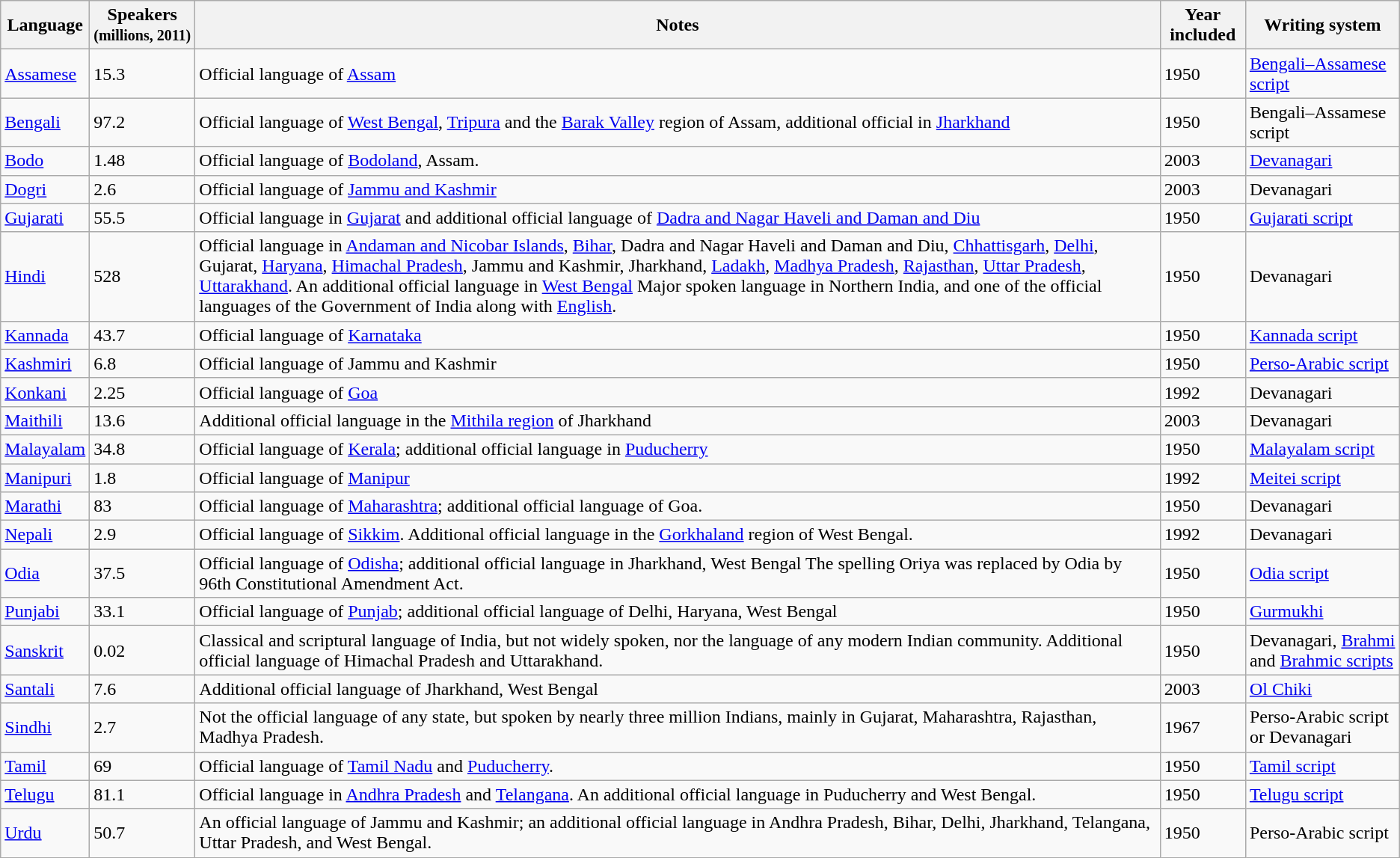<table class="wikitable sortable">
<tr>
<th>Language</th>
<th>Speakers<br><small>(millions, 2011)</small></th>
<th class=unsortable>Notes</th>
<th>Year included</th>
<th>Writing system</th>
</tr>
<tr>
<td><a href='#'>Assamese</a></td>
<td>15.3</td>
<td>Official language of <a href='#'>Assam</a></td>
<td>1950</td>
<td><a href='#'>Bengali–Assamese script</a></td>
</tr>
<tr>
<td><a href='#'>Bengali</a></td>
<td>97.2</td>
<td>Official language of <a href='#'>West Bengal</a>, <a href='#'>Tripura</a> and the <a href='#'>Barak Valley</a> region of Assam, additional official in <a href='#'>Jharkhand</a></td>
<td>1950</td>
<td>Bengali–Assamese script</td>
</tr>
<tr>
<td><a href='#'>Bodo</a></td>
<td>1.48</td>
<td>Official language of <a href='#'>Bodoland</a>, Assam.</td>
<td>2003</td>
<td><a href='#'>Devanagari</a></td>
</tr>
<tr>
<td><a href='#'>Dogri</a></td>
<td>2.6</td>
<td>Official language of <a href='#'>Jammu and Kashmir</a></td>
<td>2003</td>
<td>Devanagari</td>
</tr>
<tr>
<td><a href='#'>Gujarati</a></td>
<td>55.5</td>
<td>Official language in <a href='#'>Gujarat</a> and additional official language of <a href='#'>Dadra and Nagar Haveli and Daman and Diu</a></td>
<td>1950</td>
<td><a href='#'>Gujarati script</a></td>
</tr>
<tr>
<td><a href='#'>Hindi</a></td>
<td>528</td>
<td>Official language in <a href='#'>Andaman and Nicobar Islands</a>, <a href='#'>Bihar</a>, Dadra and Nagar Haveli and Daman and Diu, <a href='#'>Chhattisgarh</a>, <a href='#'>Delhi</a>, Gujarat, <a href='#'>Haryana</a>, <a href='#'>Himachal Pradesh</a>, Jammu and Kashmir, Jharkhand, <a href='#'>Ladakh</a>, <a href='#'>Madhya Pradesh</a>, <a href='#'>Rajasthan</a>, <a href='#'>Uttar Pradesh</a>, <a href='#'>Uttarakhand</a>. An additional official language in <a href='#'>West Bengal</a> Major spoken language in Northern India, and one of the official languages of the Government of India along with <a href='#'>English</a>.</td>
<td>1950</td>
<td>Devanagari</td>
</tr>
<tr>
<td><a href='#'>Kannada</a></td>
<td>43.7</td>
<td>Official language of <a href='#'>Karnataka</a></td>
<td>1950</td>
<td><a href='#'>Kannada script</a></td>
</tr>
<tr>
<td><a href='#'>Kashmiri</a></td>
<td>6.8</td>
<td>Official language of Jammu and Kashmir</td>
<td>1950</td>
<td><a href='#'>Perso-Arabic script</a></td>
</tr>
<tr>
<td><a href='#'>Konkani</a></td>
<td>2.25</td>
<td>Official language of <a href='#'>Goa</a></td>
<td>1992</td>
<td>Devanagari</td>
</tr>
<tr>
<td><a href='#'>Maithili</a></td>
<td>13.6</td>
<td>Additional official language in the <a href='#'>Mithila region</a> of Jharkhand</td>
<td>2003</td>
<td>Devanagari</td>
</tr>
<tr>
<td><a href='#'>Malayalam</a></td>
<td>34.8</td>
<td>Official language of <a href='#'>Kerala</a>; additional official language in <a href='#'>Puducherry</a></td>
<td>1950</td>
<td><a href='#'>Malayalam script</a></td>
</tr>
<tr>
<td><a href='#'>Manipuri</a></td>
<td>1.8</td>
<td>Official language of <a href='#'>Manipur</a></td>
<td>1992</td>
<td><a href='#'>Meitei script</a></td>
</tr>
<tr>
<td><a href='#'>Marathi</a></td>
<td>83</td>
<td>Official language of <a href='#'>Maharashtra</a>; additional official language of Goa.</td>
<td>1950</td>
<td>Devanagari</td>
</tr>
<tr>
<td><a href='#'>Nepali</a></td>
<td>2.9</td>
<td>Official language of <a href='#'>Sikkim</a>. Additional official language in the <a href='#'>Gorkhaland</a> region of West Bengal.</td>
<td>1992</td>
<td>Devanagari</td>
</tr>
<tr>
<td><a href='#'>Odia</a></td>
<td>37.5</td>
<td>Official language of <a href='#'>Odisha</a>; additional official language in Jharkhand, West Bengal The spelling Oriya was replaced by Odia by 96th Constitutional Amendment Act.</td>
<td>1950</td>
<td><a href='#'>Odia script</a></td>
</tr>
<tr>
<td><a href='#'>Punjabi</a></td>
<td>33.1</td>
<td>Official language of <a href='#'>Punjab</a>; additional official language of Delhi, Haryana, West Bengal</td>
<td>1950</td>
<td><a href='#'>Gurmukhi</a></td>
</tr>
<tr>
<td><a href='#'>Sanskrit</a></td>
<td>0.02</td>
<td>Classical and scriptural language of India, but not widely spoken, nor the language of any modern Indian community. Additional official language of Himachal Pradesh and Uttarakhand.</td>
<td>1950</td>
<td>Devanagari, <a href='#'>Brahmi</a> and <a href='#'>Brahmic scripts</a></td>
</tr>
<tr>
<td><a href='#'>Santali</a></td>
<td>7.6</td>
<td>Additional official language of Jharkhand, West Bengal</td>
<td>2003</td>
<td><a href='#'>Ol Chiki</a></td>
</tr>
<tr>
<td><a href='#'>Sindhi</a></td>
<td>2.7</td>
<td>Not the official language of any state, but spoken by nearly three million Indians, mainly in Gujarat, Maharashtra, Rajasthan, Madhya Pradesh.</td>
<td>1967</td>
<td>Perso-Arabic script or Devanagari</td>
</tr>
<tr>
<td><a href='#'>Tamil</a></td>
<td>69</td>
<td>Official language of <a href='#'>Tamil Nadu</a> and <a href='#'>Puducherry</a>.</td>
<td>1950</td>
<td><a href='#'>Tamil script</a></td>
</tr>
<tr>
<td><a href='#'>Telugu</a></td>
<td>81.1</td>
<td>Official language in <a href='#'>Andhra Pradesh</a> and <a href='#'>Telangana</a>. An additional official language in Puducherry and West Bengal.</td>
<td>1950</td>
<td><a href='#'>Telugu script</a></td>
</tr>
<tr>
<td><a href='#'>Urdu</a></td>
<td>50.7</td>
<td>An official language of Jammu and Kashmir; an additional official language in Andhra Pradesh, Bihar, Delhi, Jharkhand, Telangana, Uttar Pradesh, and West Bengal.</td>
<td>1950</td>
<td>Perso-Arabic script</td>
</tr>
</table>
